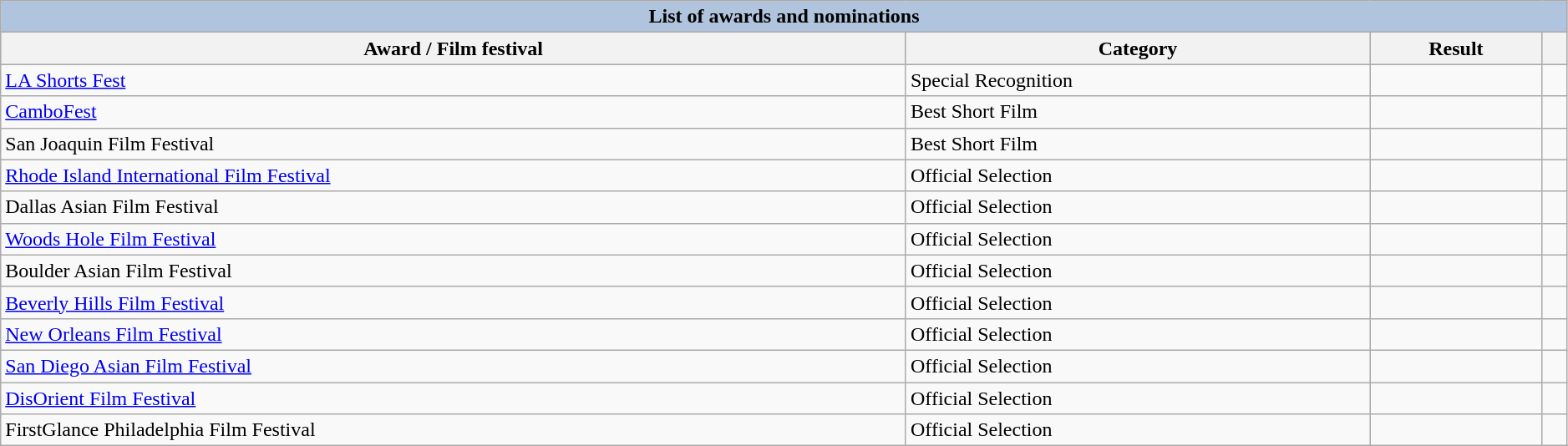<table class="wikitable sortable" style="width:99%;">
<tr style="text-align:center;">
<th colspan="5" style="background:#B0C4DE;">List of awards and nominations</th>
</tr>
<tr style="background:#ccc; text-align:center;">
<th scope="col">Award / Film festival</th>
<th scope="col">Category</th>
<th scope="col">Result</th>
<th scope="col" class="unsortable"></th>
</tr>
<tr>
<td><a href='#'>LA Shorts Fest</a></td>
<td>Special Recognition</td>
<td></td>
<td></td>
</tr>
<tr>
<td><a href='#'>CamboFest</a></td>
<td>Best Short Film</td>
<td></td>
<td></td>
</tr>
<tr>
<td>San Joaquin Film Festival</td>
<td>Best Short Film</td>
<td></td>
<td></td>
</tr>
<tr>
<td><a href='#'>Rhode Island International Film Festival</a></td>
<td>Official Selection</td>
<td></td>
<td></td>
</tr>
<tr>
<td>Dallas Asian Film Festival</td>
<td>Official Selection</td>
<td></td>
<td></td>
</tr>
<tr>
<td><a href='#'>Woods Hole Film Festival</a></td>
<td>Official Selection</td>
<td></td>
<td></td>
</tr>
<tr>
<td>Boulder Asian Film Festival</td>
<td>Official Selection</td>
<td></td>
<td></td>
</tr>
<tr>
<td><a href='#'>Beverly Hills Film Festival</a></td>
<td>Official Selection</td>
<td></td>
<td></td>
</tr>
<tr>
<td><a href='#'>New Orleans Film Festival</a></td>
<td>Official Selection</td>
<td></td>
<td></td>
</tr>
<tr>
<td><a href='#'>San Diego Asian Film Festival</a></td>
<td>Official Selection</td>
<td></td>
<td></td>
</tr>
<tr>
<td><a href='#'>DisOrient Film Festival</a></td>
<td>Official Selection</td>
<td></td>
<td></td>
</tr>
<tr>
<td>FirstGlance Philadelphia Film Festival</td>
<td>Official Selection</td>
<td></td>
<td></td>
</tr>
</table>
